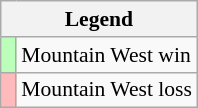<table class="wikitable" style="font-size:90%">
<tr>
<th colspan="2">Legend</th>
</tr>
<tr>
<td style="background:#bfb;"> </td>
<td>Mountain West win</td>
</tr>
<tr>
<td style="background:#fbb;"> </td>
<td>Mountain West loss</td>
</tr>
</table>
